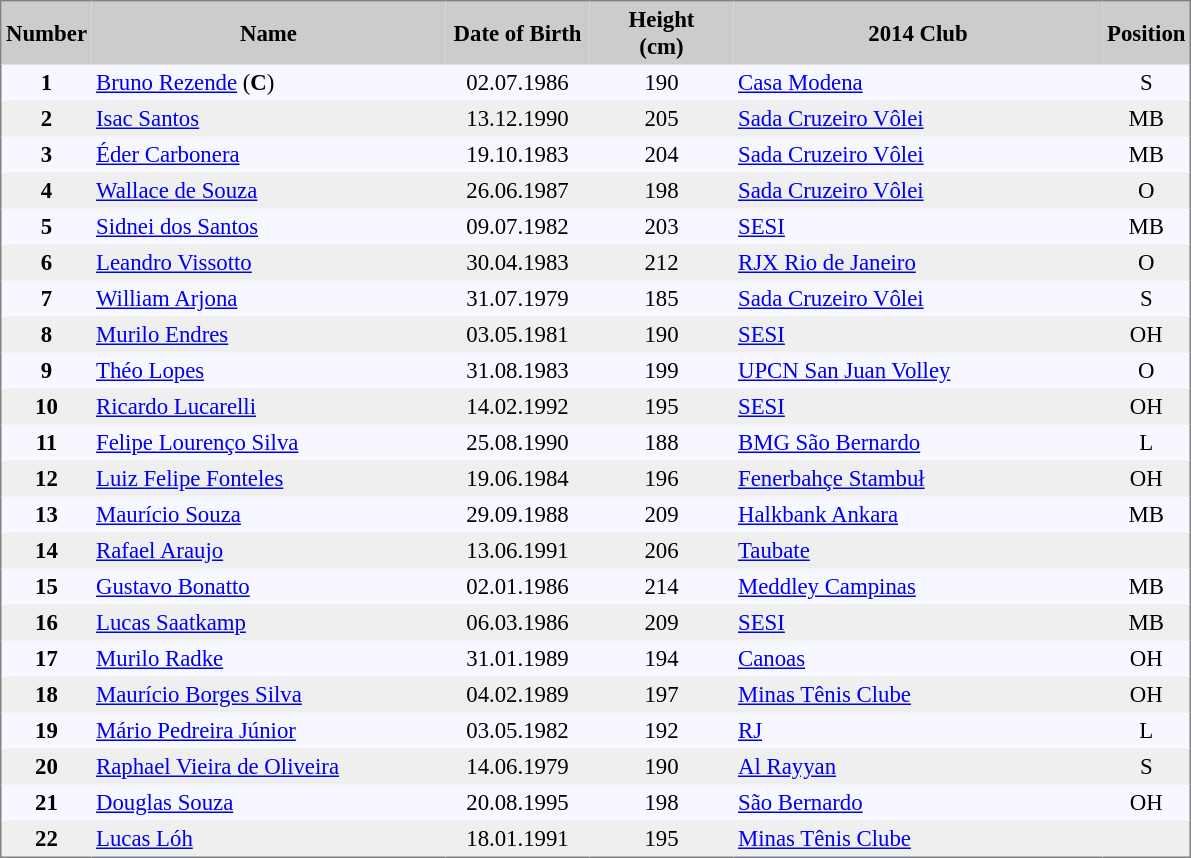<table cellpadding="3" style="background: #f7f8ff; font-size: 95%; border: 1px solid gray; border-collapse: collapse;">
<tr style="background:#ccc;">
<th style="width: 10px;"><strong>Number</strong></th>
<th style="width: 230px;"><strong>Name</strong></th>
<th style="width: 90px;"><strong>Date of Birth</strong></th>
<th style="width: 90px;"><strong>Height<br>(cm)</strong></th>
<th style="width: 240px;"><strong>2014 Club</strong></th>
<th style="width: 50px;"><strong>Position</strong></th>
</tr>
<tr>
<td style="text-align:center;"><strong>1</strong></td>
<td><a href='#'>Bruno Rezende</a> (<strong>C</strong>)</td>
<td style="text-align:center;">02.07.1986</td>
<td style="text-align:center;">190</td>
<td> <a href='#'>Casa Modena</a></td>
<td style="text-align:center;">S</td>
</tr>
<tr style="background: #efefef;">
<td style="text-align:center;"><strong>2</strong></td>
<td><a href='#'>Isac Santos</a></td>
<td style="text-align:center;">13.12.1990</td>
<td style="text-align:center;">205</td>
<td> <a href='#'>Sada Cruzeiro Vôlei</a></td>
<td style="text-align:center;">MB</td>
</tr>
<tr>
<td style="text-align:center;"><strong>3</strong></td>
<td><a href='#'>Éder Carbonera</a></td>
<td style="text-align:center;">19.10.1983</td>
<td style="text-align:center;">204</td>
<td> <a href='#'>Sada Cruzeiro Vôlei</a></td>
<td style="text-align:center;">MB</td>
</tr>
<tr style="background: #efefef;">
<td style="text-align:center;"><strong>4</strong></td>
<td><a href='#'>Wallace de Souza</a></td>
<td style="text-align:center;">26.06.1987</td>
<td style="text-align:center;">198</td>
<td> <a href='#'>Sada Cruzeiro Vôlei</a></td>
<td style="text-align:center;">O</td>
</tr>
<tr>
<td style="text-align:center;"><strong>5</strong></td>
<td><a href='#'>Sidnei dos Santos</a></td>
<td style="text-align:center;">09.07.1982</td>
<td style="text-align:center;">203</td>
<td> <a href='#'>SESI</a></td>
<td style="text-align:center;">MB</td>
</tr>
<tr style="background: #efefef;">
<td style="text-align:center;"><strong>6</strong></td>
<td><a href='#'>Leandro Vissotto</a></td>
<td style="text-align:center;">30.04.1983</td>
<td style="text-align:center;">212</td>
<td> <a href='#'>RJX Rio de Janeiro</a></td>
<td style="text-align:center;">O</td>
</tr>
<tr>
<td style="text-align:center;"><strong>7</strong></td>
<td><a href='#'>William Arjona</a></td>
<td style="text-align:center;">31.07.1979</td>
<td style="text-align:center;">185</td>
<td> <a href='#'>Sada Cruzeiro Vôlei</a></td>
<td style="text-align:center;">S</td>
</tr>
<tr style="background: #efefef;">
<td style="text-align:center;"><strong>8</strong></td>
<td><a href='#'>Murilo Endres</a></td>
<td style="text-align:center;">03.05.1981</td>
<td style="text-align:center;">190</td>
<td> <a href='#'>SESI</a></td>
<td style="text-align:center;">OH</td>
</tr>
<tr>
<td style="text-align:center;"><strong>9</strong></td>
<td><a href='#'>Théo Lopes</a></td>
<td style="text-align:center;">31.08.1983</td>
<td style="text-align:center;">199</td>
<td> <a href='#'>UPCN San Juan Volley</a></td>
<td style="text-align:center;">O</td>
</tr>
<tr style="background: #efefef;">
<td style="text-align:center;"><strong>10</strong></td>
<td><a href='#'>Ricardo Lucarelli</a></td>
<td style="text-align:center;">14.02.1992</td>
<td style="text-align:center;">195</td>
<td> <a href='#'>SESI</a></td>
<td style="text-align:center;">OH</td>
</tr>
<tr>
<td style="text-align:center;"><strong>11</strong></td>
<td><a href='#'>Felipe Lourenço Silva</a></td>
<td style="text-align:center;">25.08.1990</td>
<td style="text-align:center;">188</td>
<td> <a href='#'>BMG São Bernardo</a></td>
<td style="text-align:center;">L</td>
</tr>
<tr style="background: #efefef;">
<td style="text-align:center;"><strong>12</strong></td>
<td><a href='#'>Luiz Felipe Fonteles</a></td>
<td style="text-align:center;">19.06.1984</td>
<td style="text-align:center;">196</td>
<td> <a href='#'>Fenerbahçe Stambuł</a></td>
<td style="text-align:center;">OH</td>
</tr>
<tr>
<td style="text-align:center;"><strong>13</strong></td>
<td><a href='#'>Maurício Souza</a></td>
<td style="text-align:center;">29.09.1988</td>
<td style="text-align:center;">209</td>
<td> <a href='#'>Halkbank Ankara</a></td>
<td style="text-align:center;">MB</td>
</tr>
<tr style="background: #efefef;">
<td style="text-align:center;"><strong>14</strong></td>
<td><a href='#'>Rafael Araujo</a></td>
<td style="text-align:center;">13.06.1991</td>
<td style="text-align:center;">206</td>
<td> <a href='#'>Taubate</a></td>
<td style="text-align:center;"></td>
</tr>
<tr>
<td style="text-align:center;"><strong>15</strong></td>
<td><a href='#'>Gustavo Bonatto</a></td>
<td style="text-align:center;">02.01.1986</td>
<td style="text-align:center;">214</td>
<td> <a href='#'>Meddley Campinas</a></td>
<td style="text-align:center;">MB</td>
</tr>
<tr style="background: #efefef;">
<td style="text-align:center;"><strong>16</strong></td>
<td><a href='#'>Lucas Saatkamp</a></td>
<td style="text-align:center;">06.03.1986</td>
<td style="text-align:center;">209</td>
<td> <a href='#'>SESI</a></td>
<td style="text-align:center;">MB</td>
</tr>
<tr>
<td style="text-align:center;"><strong>17</strong></td>
<td><a href='#'>Murilo Radke</a></td>
<td style="text-align:center;">31.01.1989</td>
<td style="text-align:center;">194</td>
<td> <a href='#'>Canoas</a></td>
<td style="text-align:center;">OH</td>
</tr>
<tr style="background: #efefef;">
<td style="text-align:center;"><strong>18</strong></td>
<td><a href='#'>Maurício Borges Silva</a></td>
<td style="text-align:center;">04.02.1989</td>
<td style="text-align:center;">197</td>
<td> <a href='#'>Minas Tênis Clube</a></td>
<td style="text-align:center;">OH</td>
</tr>
<tr>
<td style="text-align:center;"><strong>19</strong></td>
<td><a href='#'>Mário Pedreira Júnior</a></td>
<td style="text-align:center;">03.05.1982</td>
<td style="text-align:center;">192</td>
<td> <a href='#'>RJ</a></td>
<td style="text-align:center;">L</td>
</tr>
<tr style="background: #efefef;">
<td style="text-align:center;"><strong>20</strong></td>
<td><a href='#'>Raphael Vieira de Oliveira</a></td>
<td style="text-align:center;">14.06.1979</td>
<td style="text-align:center;">190</td>
<td> <a href='#'>Al Rayyan</a></td>
<td style="text-align:center;">S</td>
</tr>
<tr>
<td style="text-align:center;"><strong>21</strong></td>
<td><a href='#'>Douglas Souza</a></td>
<td style="text-align:center;">20.08.1995</td>
<td style="text-align:center;">198</td>
<td> <a href='#'>São Bernardo</a></td>
<td style="text-align:center;">OH</td>
</tr>
<tr style="background: #efefef;">
<td style="text-align:center;"><strong>22</strong></td>
<td><a href='#'>Lucas Lóh</a></td>
<td style="text-align:center;">18.01.1991</td>
<td style="text-align:center;">195</td>
<td> <a href='#'>Minas Tênis Clube</a></td>
<td style="text-align:center;"></td>
</tr>
</table>
